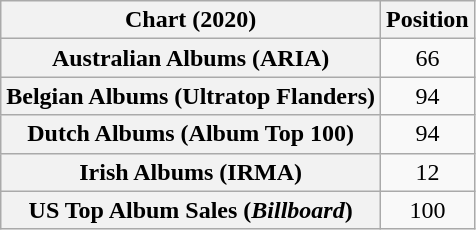<table class="wikitable sortable plainrowheaders" style="text-align:center">
<tr>
<th scope="col">Chart (2020)</th>
<th scope="col">Position</th>
</tr>
<tr>
<th scope="row">Australian Albums (ARIA)</th>
<td>66</td>
</tr>
<tr>
<th scope="row">Belgian Albums (Ultratop Flanders)</th>
<td>94</td>
</tr>
<tr>
<th scope="row">Dutch Albums (Album Top 100)</th>
<td>94</td>
</tr>
<tr>
<th scope="row">Irish Albums (IRMA)</th>
<td>12</td>
</tr>
<tr>
<th scope="row">US Top Album Sales (<em>Billboard</em>)</th>
<td>100</td>
</tr>
</table>
